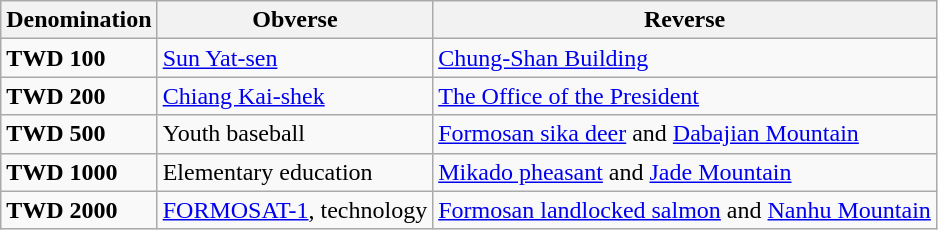<table class="wikitable">
<tr ">
<th>Denomination</th>
<th>Obverse</th>
<th>Reverse</th>
</tr>
<tr>
<td><strong>TWD 100</strong></td>
<td><a href='#'>Sun Yat-sen</a></td>
<td><a href='#'>Chung-Shan Building</a></td>
</tr>
<tr>
<td><strong>TWD 200</strong></td>
<td><a href='#'>Chiang Kai-shek</a></td>
<td><a href='#'>The Office of the President</a></td>
</tr>
<tr>
<td><strong>TWD 500</strong></td>
<td>Youth baseball</td>
<td><a href='#'>Formosan sika deer</a> and <a href='#'>Dabajian Mountain</a></td>
</tr>
<tr>
<td><strong>TWD 1000</strong></td>
<td>Elementary education</td>
<td><a href='#'>Mikado pheasant</a> and <a href='#'>Jade Mountain</a></td>
</tr>
<tr>
<td><strong>TWD 2000</strong></td>
<td><a href='#'>FORMOSAT-1</a>, technology</td>
<td><a href='#'>Formosan landlocked salmon</a> and <a href='#'>Nanhu Mountain</a></td>
</tr>
</table>
